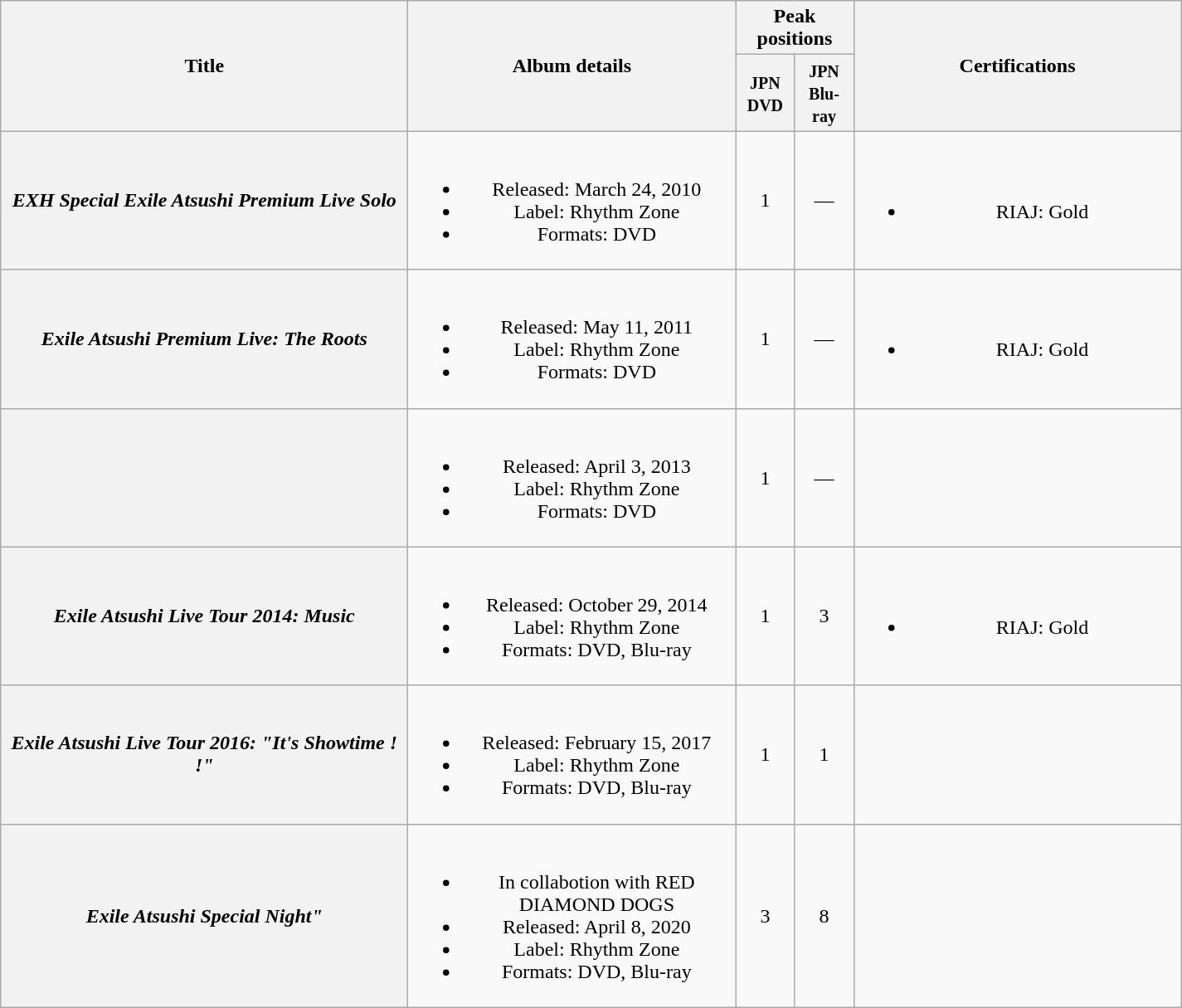<table class="wikitable plainrowheaders" style="text-align:center;">
<tr>
<th style="width:20em;" rowspan="2">Title</th>
<th style="width:16em;" rowspan="2">Album details</th>
<th colspan="2">Peak positions</th>
<th style="width:16em;" rowspan="2">Certifications</th>
</tr>
<tr>
<th style="width:2.5em;"><small>JPN DVD</small><br></th>
<th style="width:2.5em;"><small>JPN Blu-ray</small><br></th>
</tr>
<tr>
<th scope="row"><em>EXH Special Exile Atsushi Premium Live Solo</em></th>
<td><br><ul><li>Released: March 24, 2010 </li><li>Label: Rhythm Zone</li><li>Formats: DVD</li></ul></td>
<td>1</td>
<td>—</td>
<td><br><ul><li>RIAJ: Gold</li></ul></td>
</tr>
<tr>
<th scope="row"><em>Exile Atsushi Premium Live: The Roots</em></th>
<td><br><ul><li>Released: May 11, 2011 </li><li>Label: Rhythm Zone</li><li>Formats: DVD</li></ul></td>
<td>1</td>
<td>—</td>
<td><br><ul><li>RIAJ: Gold</li></ul></td>
</tr>
<tr>
<th scope="row"></th>
<td><br><ul><li>Released: April 3, 2013 </li><li>Label: Rhythm Zone</li><li>Formats: DVD</li></ul></td>
<td>1</td>
<td>—</td>
<td></td>
</tr>
<tr>
<th scope="row"><em>Exile Atsushi Live Tour 2014: Music</em></th>
<td><br><ul><li>Released: October 29, 2014 </li><li>Label: Rhythm Zone</li><li>Formats: DVD, Blu-ray</li></ul></td>
<td>1</td>
<td>3</td>
<td><br><ul><li>RIAJ: Gold</li></ul></td>
</tr>
<tr>
<th scope="row"><em>Exile Atsushi Live Tour 2016: "It's Showtime ! !"</em></th>
<td><br><ul><li>Released: February 15, 2017 </li><li>Label: Rhythm Zone</li><li>Formats: DVD, Blu-ray</li></ul></td>
<td>1</td>
<td>1</td>
<td></td>
</tr>
<tr>
<th scope="row"><em>Exile Atsushi Special Night"</em></th>
<td><br><ul><li>In collabotion with RED DIAMOND DOGS</li><li>Released: April 8, 2020 </li><li>Label: Rhythm Zone</li><li>Formats: DVD, Blu-ray</li></ul></td>
<td>3</td>
<td>8</td>
<td></td>
</tr>
</table>
